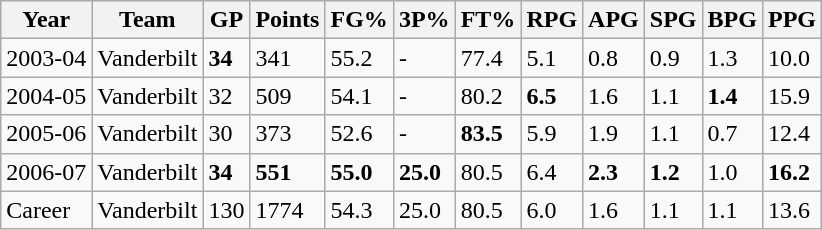<table class="wikitable">
<tr>
<th>Year</th>
<th>Team</th>
<th>GP</th>
<th>Points</th>
<th>FG%</th>
<th>3P%</th>
<th>FT%</th>
<th>RPG</th>
<th>APG</th>
<th>SPG</th>
<th>BPG</th>
<th>PPG</th>
</tr>
<tr>
<td>2003-04</td>
<td>Vanderbilt</td>
<td><strong>34</strong></td>
<td>341</td>
<td>55.2</td>
<td>-</td>
<td>77.4</td>
<td>5.1</td>
<td>0.8</td>
<td>0.9</td>
<td>1.3</td>
<td>10.0</td>
</tr>
<tr>
<td>2004-05</td>
<td>Vanderbilt</td>
<td>32</td>
<td>509</td>
<td>54.1</td>
<td>-</td>
<td>80.2</td>
<td><strong>6.5</strong></td>
<td>1.6</td>
<td>1.1</td>
<td><strong>1.4</strong></td>
<td>15.9</td>
</tr>
<tr>
<td>2005-06</td>
<td>Vanderbilt</td>
<td>30</td>
<td>373</td>
<td>52.6</td>
<td>-</td>
<td><strong>83.5</strong></td>
<td>5.9</td>
<td>1.9</td>
<td>1.1</td>
<td>0.7</td>
<td>12.4</td>
</tr>
<tr>
<td>2006-07</td>
<td>Vanderbilt</td>
<td><strong>34</strong></td>
<td><strong>551</strong></td>
<td><strong>55.0</strong></td>
<td><strong>25.0</strong></td>
<td>80.5</td>
<td>6.4</td>
<td><strong>2.3</strong></td>
<td><strong>1.2</strong></td>
<td>1.0</td>
<td><strong>16.2</strong></td>
</tr>
<tr>
<td>Career</td>
<td>Vanderbilt</td>
<td>130</td>
<td>1774</td>
<td>54.3</td>
<td>25.0</td>
<td>80.5</td>
<td>6.0</td>
<td>1.6</td>
<td>1.1</td>
<td>1.1</td>
<td>13.6</td>
</tr>
</table>
